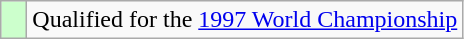<table class="wikitable">
<tr>
<td width=10px bgcolor=#ccffcc></td>
<td>Qualified for the <a href='#'>1997 World Championship</a></td>
</tr>
</table>
